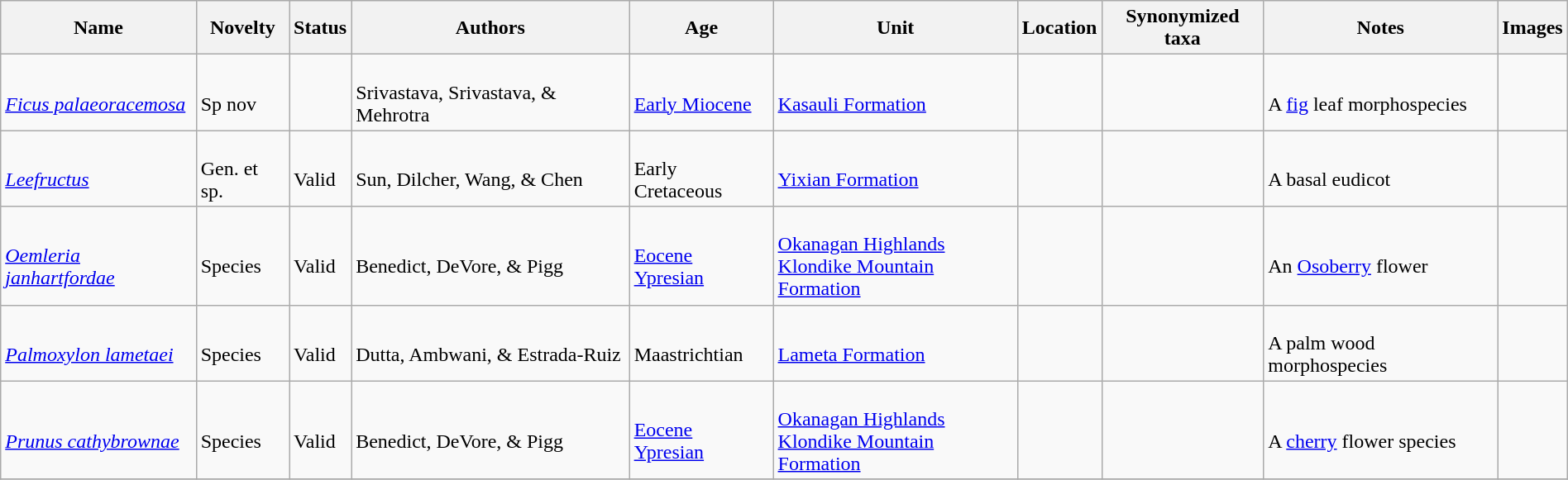<table class="wikitable sortable" align="center" width="100%">
<tr>
<th>Name</th>
<th>Novelty</th>
<th>Status</th>
<th>Authors</th>
<th>Age</th>
<th>Unit</th>
<th>Location</th>
<th>Synonymized taxa</th>
<th>Notes</th>
<th>Images</th>
</tr>
<tr>
<td><br><em><a href='#'>Ficus palaeoracemosa</a></em></td>
<td><br>Sp nov</td>
<td></td>
<td><br>Srivastava, Srivastava, & Mehrotra</td>
<td><br><a href='#'>Early Miocene</a></td>
<td><br><a href='#'>Kasauli Formation</a></td>
<td><br></td>
<td></td>
<td><br>A <a href='#'>fig</a> leaf morphospecies</td>
<td></td>
</tr>
<tr>
<td><br><em><a href='#'>Leefructus</a></em></td>
<td><br>Gen. et sp.</td>
<td><br>Valid</td>
<td><br>Sun, Dilcher, Wang, & Chen</td>
<td><br>Early Cretaceous</td>
<td><br><a href='#'>Yixian Formation</a></td>
<td><br></td>
<td></td>
<td><br>A basal eudicot</td>
<td></td>
</tr>
<tr>
<td><br><em><a href='#'>Oemleria janhartfordae</a></em></td>
<td><br>Species</td>
<td><br>Valid</td>
<td><br>Benedict, DeVore, & Pigg</td>
<td><br><a href='#'>Eocene</a><br><a href='#'>Ypresian</a></td>
<td><br><a href='#'>Okanagan Highlands</a><br><a href='#'>Klondike Mountain Formation</a></td>
<td><br><br></td>
<td></td>
<td><br>An <a href='#'>Osoberry</a> flower</td>
<td></td>
</tr>
<tr>
<td><br><em><a href='#'>Palmoxylon lametaei</a></em></td>
<td><br>Species</td>
<td><br>Valid</td>
<td><br>Dutta, Ambwani, & Estrada-Ruiz</td>
<td><br>Maastrichtian</td>
<td><br><a href='#'>Lameta Formation</a></td>
<td><br></td>
<td></td>
<td><br>A palm wood morphospecies</td>
<td></td>
</tr>
<tr>
<td><br><em><a href='#'>Prunus cathybrownae</a></em></td>
<td><br>Species</td>
<td><br>Valid</td>
<td><br>Benedict, DeVore, & Pigg</td>
<td><br><a href='#'>Eocene</a><br><a href='#'>Ypresian</a></td>
<td><br><a href='#'>Okanagan Highlands</a><br><a href='#'>Klondike Mountain Formation</a></td>
<td><br><br></td>
<td></td>
<td><br>A <a href='#'>cherry</a> flower species</td>
<td><br></td>
</tr>
<tr>
</tr>
</table>
